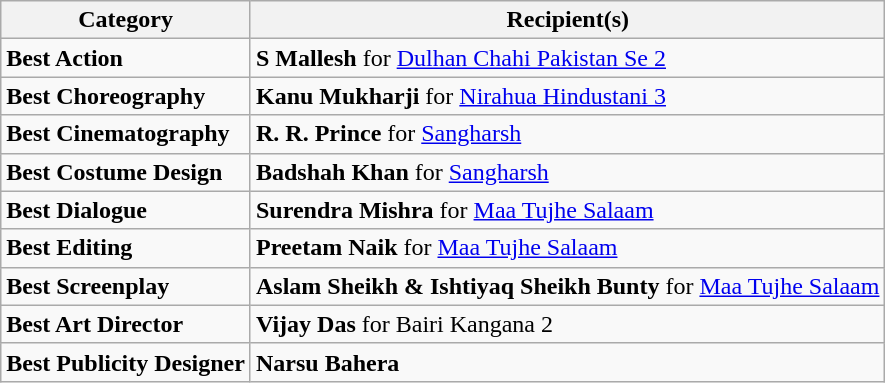<table class="wikitable">
<tr>
<th>Category</th>
<th>Recipient(s)</th>
</tr>
<tr>
<td><strong>Best Action</strong></td>
<td><strong>S Mallesh</strong> for <a href='#'>Dulhan Chahi Pakistan Se 2</a></td>
</tr>
<tr>
<td><strong>Best Choreography</strong></td>
<td><strong>Kanu Mukharji</strong> for <a href='#'>Nirahua Hindustani 3</a></td>
</tr>
<tr>
<td><strong>Best Cinematography</strong></td>
<td><strong>R. R. Prince</strong> for <a href='#'>Sangharsh</a></td>
</tr>
<tr>
<td><strong>Best Costume Design</strong></td>
<td><strong>Badshah Khan</strong> for <a href='#'>Sangharsh</a></td>
</tr>
<tr>
<td><strong>Best Dialogue</strong></td>
<td><strong>Surendra Mishra</strong> for <a href='#'>Maa Tujhe Salaam</a></td>
</tr>
<tr>
<td><strong>Best Editing</strong></td>
<td><strong>Preetam Naik</strong> for <a href='#'>Maa Tujhe Salaam</a></td>
</tr>
<tr>
<td><strong>Best Screenplay</strong></td>
<td><strong>Aslam Sheikh & Ishtiyaq Sheikh Bunty</strong> for <a href='#'>Maa Tujhe Salaam</a></td>
</tr>
<tr>
<td><strong>Best Art Director</strong></td>
<td><strong>Vijay Das</strong> for Bairi Kangana 2</td>
</tr>
<tr>
<td><strong>Best Publicity Designer</strong></td>
<td><strong>Narsu Bahera</strong></td>
</tr>
</table>
